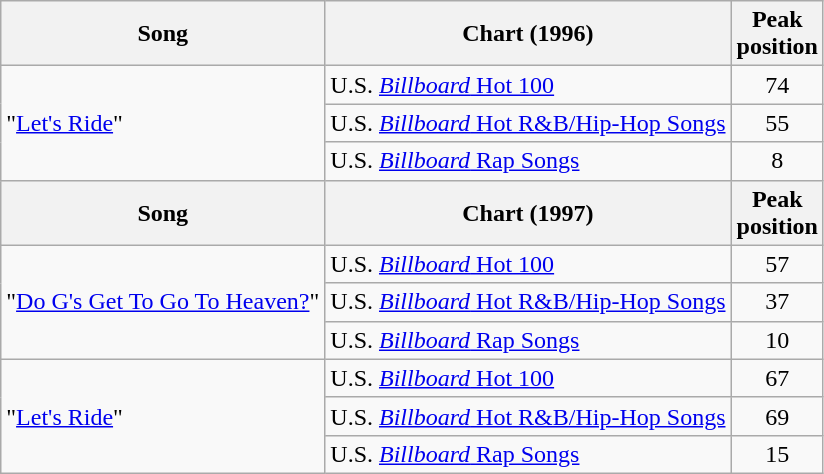<table class="wikitable">
<tr>
<th align="left">Song</th>
<th align="left">Chart (1996)</th>
<th align="center">Peak<br>position</th>
</tr>
<tr>
<td rowspan="3">"<a href='#'>Let's Ride</a>"</td>
<td align="left">U.S. <a href='#'><em>Billboard</em> Hot 100</a></td>
<td align="center">74</td>
</tr>
<tr>
<td align="left">U.S. <a href='#'><em>Billboard</em> Hot R&B/Hip-Hop Songs</a></td>
<td align="center">55</td>
</tr>
<tr>
<td align="left">U.S. <a href='#'><em>Billboard</em> Rap Songs</a></td>
<td align="center">8</td>
</tr>
<tr>
<th align="left">Song</th>
<th align="left">Chart (1997)</th>
<th align="center">Peak<br>position</th>
</tr>
<tr>
<td rowspan="3">"<a href='#'>Do G's Get To Go To Heaven?</a>"</td>
<td align="left">U.S. <a href='#'><em>Billboard</em> Hot 100</a></td>
<td align="center">57</td>
</tr>
<tr>
<td align="left">U.S. <a href='#'><em>Billboard</em> Hot R&B/Hip-Hop Songs</a></td>
<td align="center">37</td>
</tr>
<tr>
<td align="left">U.S. <a href='#'><em>Billboard</em> Rap Songs</a></td>
<td align="center">10</td>
</tr>
<tr>
<td rowspan="3">"<a href='#'>Let's Ride</a>"</td>
<td align="left">U.S. <a href='#'><em>Billboard</em> Hot 100</a></td>
<td align="center">67</td>
</tr>
<tr>
<td align="left">U.S. <a href='#'><em>Billboard</em> Hot R&B/Hip-Hop Songs</a></td>
<td align="center">69</td>
</tr>
<tr>
<td align="left">U.S. <a href='#'><em>Billboard</em> Rap Songs</a></td>
<td align="center">15</td>
</tr>
</table>
